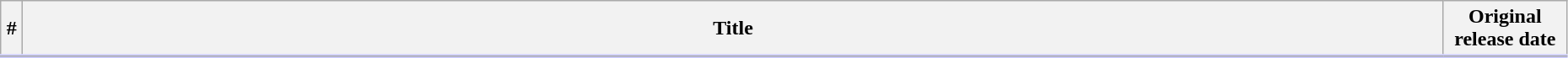<table class="wikitable sortable" width="98%">
<tr style="border-bottom: 3px solid #CCF">
<th width="10">#</th>
<th>Title</th>
<th width="90">Original release date</th>
</tr>
<tr>
</tr>
</table>
